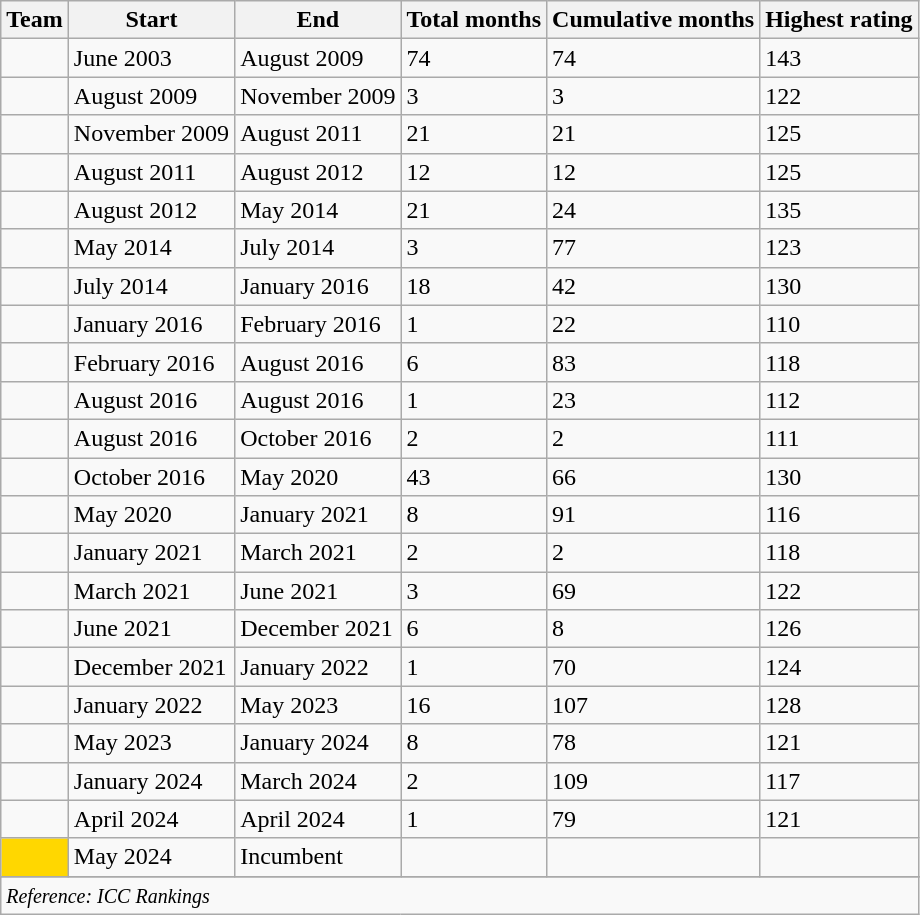<table class="wikitable sortable">
<tr>
<th>Team</th>
<th>Start</th>
<th>End</th>
<th>Total months</th>
<th>Cumulative months</th>
<th>Highest rating</th>
</tr>
<tr>
<td></td>
<td>June 2003</td>
<td>August 2009</td>
<td>74</td>
<td>74</td>
<td>143</td>
</tr>
<tr>
<td></td>
<td>August 2009</td>
<td>November 2009</td>
<td>3</td>
<td>3</td>
<td>122</td>
</tr>
<tr>
<td></td>
<td>November 2009</td>
<td>August 2011</td>
<td>21</td>
<td>21</td>
<td>125</td>
</tr>
<tr>
<td></td>
<td>August 2011</td>
<td>August 2012</td>
<td>12</td>
<td>12</td>
<td>125</td>
</tr>
<tr>
<td></td>
<td>August 2012</td>
<td>May 2014</td>
<td>21</td>
<td>24</td>
<td>135</td>
</tr>
<tr>
<td></td>
<td>May 2014</td>
<td>July 2014</td>
<td>3</td>
<td>77</td>
<td>123</td>
</tr>
<tr>
<td></td>
<td>July 2014</td>
<td>January 2016</td>
<td>18</td>
<td>42</td>
<td>130</td>
</tr>
<tr>
<td></td>
<td>January 2016</td>
<td>February 2016</td>
<td>1</td>
<td>22</td>
<td>110</td>
</tr>
<tr>
<td></td>
<td>February 2016</td>
<td>August 2016</td>
<td>6</td>
<td>83</td>
<td>118</td>
</tr>
<tr>
<td></td>
<td>August 2016</td>
<td>August 2016</td>
<td>1</td>
<td>23</td>
<td>112</td>
</tr>
<tr>
<td></td>
<td>August 2016</td>
<td>October 2016</td>
<td>2</td>
<td>2</td>
<td>111</td>
</tr>
<tr>
<td></td>
<td>October 2016</td>
<td>May 2020</td>
<td>43</td>
<td>66</td>
<td>130</td>
</tr>
<tr>
<td></td>
<td>May 2020</td>
<td>January 2021</td>
<td>8</td>
<td>91</td>
<td>116</td>
</tr>
<tr>
<td></td>
<td>January 2021</td>
<td>March 2021</td>
<td>2</td>
<td>2</td>
<td>118</td>
</tr>
<tr>
<td></td>
<td>March 2021</td>
<td>June 2021</td>
<td>3</td>
<td>69</td>
<td>122</td>
</tr>
<tr>
<td></td>
<td>June 2021</td>
<td>December 2021</td>
<td>6</td>
<td>8</td>
<td>126</td>
</tr>
<tr>
<td></td>
<td>December 2021</td>
<td>January 2022</td>
<td>1</td>
<td>70</td>
<td>124</td>
</tr>
<tr>
<td></td>
<td>January 2022</td>
<td>May 2023</td>
<td>16</td>
<td>107</td>
<td>128</td>
</tr>
<tr>
<td></td>
<td>May 2023</td>
<td>January 2024</td>
<td>8</td>
<td>78</td>
<td>121</td>
</tr>
<tr>
<td></td>
<td>January 2024</td>
<td>March 2024</td>
<td>2</td>
<td>109</td>
<td>117</td>
</tr>
<tr>
<td></td>
<td>April 2024</td>
<td>April 2024</td>
<td>1</td>
<td>79</td>
<td>121</td>
</tr>
<tr>
<td style="background:gold;"><strong></strong></td>
<td>May 2024</td>
<td>Incumbent</td>
<td></td>
<td></td>
<td></td>
</tr>
<tr>
</tr>
<tr>
<td colspan=6><small><em>Reference: ICC Rankings</em></small></td>
</tr>
</table>
